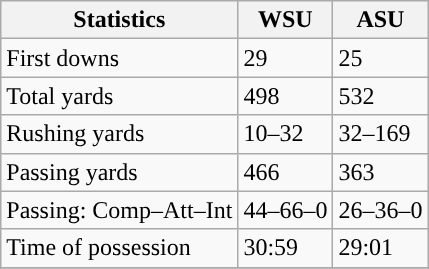<table class="wikitable" style="float: left;">
<tr>
<th>Statistics</th>
<th>WSU</th>
<th>ASU</th>
</tr>
<tr>
<td>First downs</td>
<td>29</td>
<td>25</td>
</tr>
<tr>
<td>Total yards</td>
<td>498</td>
<td>532</td>
</tr>
<tr>
<td>Rushing yards</td>
<td>10–32</td>
<td>32–169</td>
</tr>
<tr>
<td>Passing yards</td>
<td>466</td>
<td>363</td>
</tr>
<tr>
<td>Passing: Comp–Att–Int</td>
<td>44–66–0</td>
<td>26–36–0</td>
</tr>
<tr>
<td>Time of possession</td>
<td>30:59</td>
<td>29:01</td>
</tr>
<tr>
</tr>
</table>
